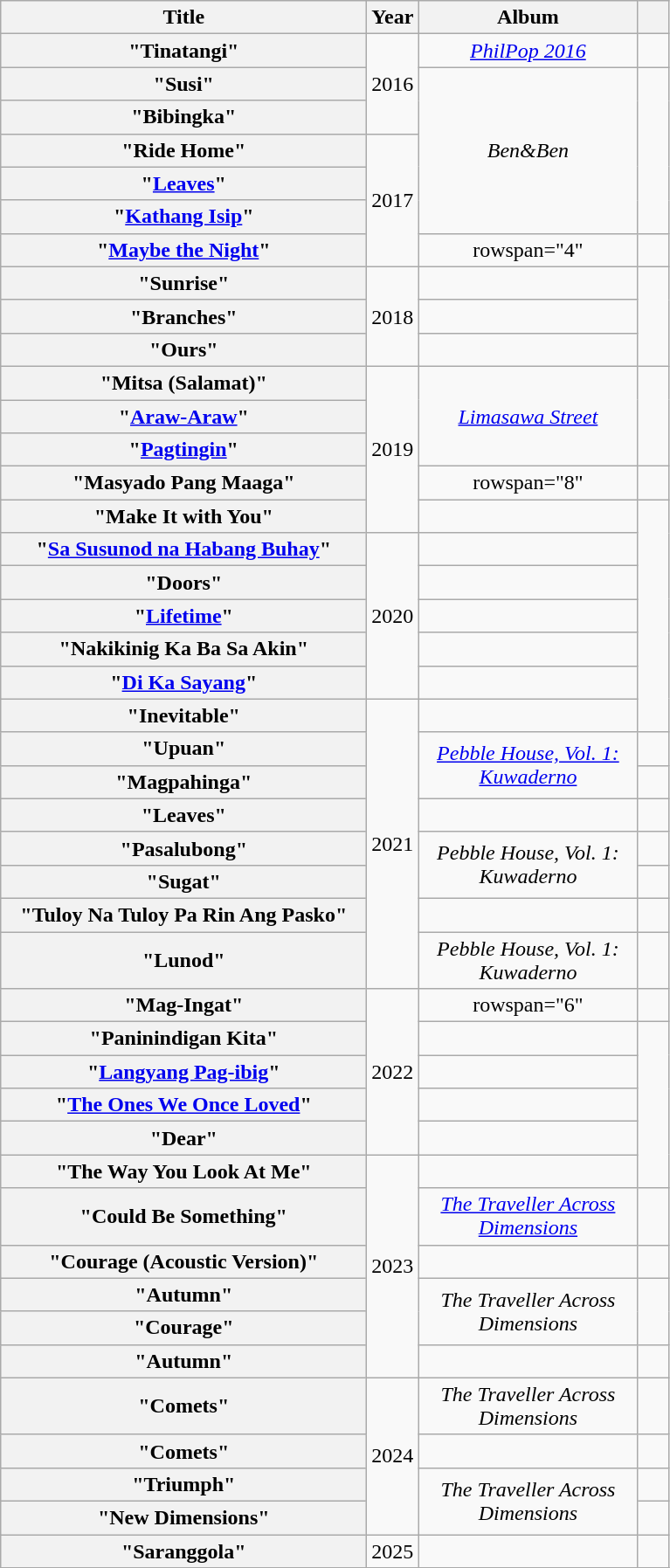<table class="wikitable plainrowheaders" style="text-align:center;">
<tr>
<th scope="col" style="width:17em;">Title</th>
<th scope="col">Year</th>
<th scope="col" style="width:10em;">Album</th>
<th scope="col" class="unsortable" style="width:1em;"></th>
</tr>
<tr>
<th scope="row">"Tinatangi"<br></th>
<td align="center" rowspan="3">2016</td>
<td><em><a href='#'>PhilPop 2016</a></em></td>
<td></td>
</tr>
<tr>
<th scope="row">"Susi"</th>
<td rowspan="5"><em>Ben&Ben</em></td>
<td rowspan="5"></td>
</tr>
<tr>
<th scope="row">"Bibingka"</th>
</tr>
<tr>
<th scope="row">"Ride Home"</th>
<td align="center" rowspan="4">2017</td>
</tr>
<tr>
<th scope="row">"<a href='#'>Leaves</a>"</th>
</tr>
<tr>
<th scope="row">"<a href='#'>Kathang Isip</a>"</th>
</tr>
<tr>
<th scope="row">"<a href='#'>Maybe the Night</a>"</th>
<td>rowspan="4" </td>
<td></td>
</tr>
<tr>
<th scope="row">"Sunrise"</th>
<td align="center" rowspan="3">2018</td>
<td></td>
</tr>
<tr>
<th scope="row">"Branches"</th>
<td></td>
</tr>
<tr>
<th scope="row">"Ours" <br></th>
<td></td>
</tr>
<tr>
<th scope="row">"Mitsa (Salamat)"</th>
<td align="center" rowspan="5">2019</td>
<td rowspan="3"><em><a href='#'>Limasawa Street</a></em></td>
<td rowspan="3"></td>
</tr>
<tr>
<th scope="row">"<a href='#'>Araw-Araw</a>"</th>
</tr>
<tr>
<th scope="row">"<a href='#'>Pagtingin</a>"</th>
</tr>
<tr>
<th scope="row">"Masyado Pang Maaga"</th>
<td>rowspan="8" </td>
<td></td>
</tr>
<tr>
<th scope="row">"Make It with You"</th>
<td></td>
</tr>
<tr>
<th scope="row">"<a href='#'>Sa Susunod na Habang Buhay</a>"</th>
<td align="center" rowspan="5">2020</td>
<td></td>
</tr>
<tr>
<th scope="row">"Doors"</th>
<td></td>
</tr>
<tr>
<th scope="row">"<a href='#'>Lifetime</a>"</th>
<td></td>
</tr>
<tr>
<th scope="row">"Nakikinig Ka Ba Sa Akin"</th>
<td></td>
</tr>
<tr>
<th scope="row">"<a href='#'>Di Ka Sayang</a>"</th>
<td></td>
</tr>
<tr>
<th scope="row">"Inevitable"</th>
<td rowspan="8" align="center">2021</td>
<td></td>
</tr>
<tr>
<th scope="row">"Upuan"</th>
<td rowspan="2"><em><a href='#'>Pebble House, Vol. 1: Kuwaderno</a></em></td>
<td></td>
</tr>
<tr>
<th scope="row">"Magpahinga"</th>
<td></td>
</tr>
<tr>
<th scope="row">"Leaves"<br></th>
<td></td>
<td></td>
</tr>
<tr>
<th scope="row">"Pasalubong"<br></th>
<td rowspan="2"><em>Pebble House, Vol. 1: Kuwaderno</em></td>
<td></td>
</tr>
<tr>
<th scope="row">"Sugat"<br></th>
<td></td>
</tr>
<tr>
<th scope="row">"Tuloy Na Tuloy Pa Rin Ang Pasko"</th>
<td></td>
<td></td>
</tr>
<tr>
<th scope="row">"Lunod"<br></th>
<td><em>Pebble House, Vol. 1: Kuwaderno</em></td>
<td></td>
</tr>
<tr>
<th scope="row">"Mag-Ingat"</th>
<td rowspan="5" align="center">2022</td>
<td>rowspan="6" </td>
<td></td>
</tr>
<tr>
<th scope="row">"Paninindigan Kita"</th>
<td></td>
</tr>
<tr>
<th scope="row">"<a href='#'>Langyang Pag-ibig</a>"</th>
<td></td>
</tr>
<tr>
<th scope="row">"<a href='#'>The Ones We Once Loved</a>"</th>
<td></td>
</tr>
<tr>
<th scope="row">"Dear"</th>
<td></td>
</tr>
<tr>
<th scope="row">"The Way You Look At Me"</th>
<td rowspan="6">2023</td>
<td></td>
</tr>
<tr>
<th scope="row">"Could Be Something"</th>
<td><em><a href='#'>The Traveller Across Dimensions</a></em></td>
<td></td>
</tr>
<tr>
<th scope="row">"Courage (Acoustic Version)"</th>
<td></td>
<td></td>
</tr>
<tr>
<th scope="row">"Autumn"</th>
<td rowspan="2"><em>The Traveller Across Dimensions</em></td>
<td rowspan="2"></td>
</tr>
<tr>
<th scope="row">"Courage"</th>
</tr>
<tr>
<th scope="row">"Autumn"<br></th>
<td></td>
<td></td>
</tr>
<tr>
<th scope="row">"Comets"</th>
<td rowspan="4" align="center">2024</td>
<td><em>The Traveller Across Dimensions</em></td>
<td></td>
</tr>
<tr>
<th scope="row">"Comets"<br></th>
<td></td>
<td></td>
</tr>
<tr>
<th scope="row">"Triumph"</th>
<td rowspan="2" align="center"><em>The Traveller Across Dimensions</em></td>
<td></td>
</tr>
<tr>
<th scope="row">"New Dimensions"</th>
<td></td>
</tr>
<tr>
<th scope="row">"Saranggola"</th>
<td align="center">2025</td>
<td></td>
<td></td>
</tr>
<tr>
</tr>
</table>
